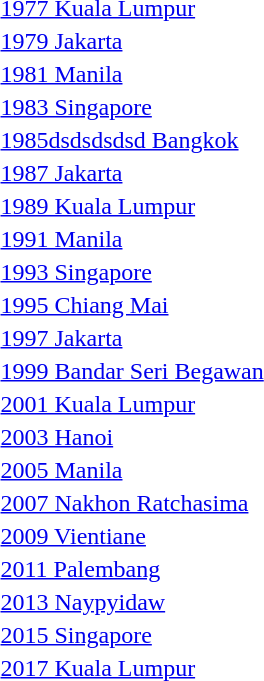<table>
<tr>
<td width=180><a href='#'>1977 Kuala Lumpur</a> <br> </td>
<td width=170></td>
<td></td>
<td width=170></td>
<td></td>
<td width=170></td>
<td></td>
</tr>
<tr>
<td><a href='#'>1979 Jakarta</a> <br> </td>
<td></td>
<td></td>
<td></td>
<td></td>
<td></td>
<td></td>
</tr>
<tr>
<td><a href='#'>1981 Manila</a> <br> </td>
<td></td>
<td></td>
<td></td>
<td></td>
<td></td>
<td></td>
</tr>
<tr>
<td><a href='#'>1983 Singapore</a> <br> </td>
<td></td>
<td></td>
<td></td>
<td></td>
<td></td>
<td></td>
</tr>
<tr>
<td><a href='#'>1985dsdsdsdsd Bangkok</a> <br> </td>
<td></td>
<td></td>
<td></td>
<td></td>
<td></td>
<td></td>
</tr>
<tr>
<td><a href='#'>1987 Jakarta</a> <br> </td>
<td></td>
<td></td>
<td></td>
<td></td>
<td></td>
<td></td>
</tr>
<tr>
<td><a href='#'>1989 Kuala Lumpur</a> <br> </td>
<td></td>
<td></td>
<td></td>
<td></td>
<td></td>
<td></td>
</tr>
<tr>
<td><a href='#'>1991 Manila</a> <br> </td>
<td></td>
<td></td>
<td></td>
<td></td>
<td></td>
<td></td>
</tr>
<tr>
<td><a href='#'>1993 Singapore</a> <br> </td>
<td></td>
<td></td>
<td></td>
<td></td>
<td></td>
<td></td>
</tr>
<tr>
<td><a href='#'>1995 Chiang Mai</a> <br> </td>
<td></td>
<td></td>
<td></td>
<td></td>
<td></td>
<td></td>
</tr>
<tr>
<td><a href='#'>1997 Jakarta</a> <br> </td>
<td></td>
<td></td>
<td></td>
<td></td>
<td></td>
<td></td>
</tr>
<tr>
<td><a href='#'>1999 Bandar Seri Begawan</a> <br> </td>
<td></td>
<td></td>
<td></td>
<td></td>
<td></td>
<td></td>
</tr>
<tr>
<td><a href='#'>2001 Kuala Lumpur</a> <br> </td>
<td></td>
<td></td>
<td></td>
<td></td>
<td></td>
<td></td>
</tr>
<tr>
<td><a href='#'>2003 Hanoi</a> <br> </td>
<td></td>
<td></td>
<td></td>
<td></td>
<td></td>
<td></td>
</tr>
<tr>
<td><a href='#'>2005 Manila</a> <br> </td>
<td></td>
<td></td>
<td></td>
<td></td>
<td></td>
<td></td>
</tr>
<tr>
<td><a href='#'>2007 Nakhon Ratchasima</a> <br> </td>
<td></td>
<td></td>
<td></td>
<td></td>
<td></td>
<td></td>
</tr>
<tr>
<td><a href='#'>2009 Vientiane</a> <br> </td>
<td></td>
<td></td>
<td></td>
<td></td>
<td></td>
<td></td>
</tr>
<tr>
<td><a href='#'>2011 Palembang</a> <br> </td>
<td></td>
<td></td>
<td></td>
<td></td>
<td></td>
<td></td>
</tr>
<tr>
<td><a href='#'>2013 Naypyidaw</a> <br> </td>
<td></td>
<td></td>
<td></td>
<td></td>
<td></td>
<td></td>
</tr>
<tr>
<td><a href='#'>2015 Singapore</a> <br> </td>
<td></td>
<td></td>
<td></td>
<td></td>
<td></td>
<td></td>
</tr>
<tr>
<td><a href='#'>2017 Kuala Lumpur</a> <br> </td>
<td></td>
<td></td>
<td></td>
<td></td>
<td></td>
<td></td>
</tr>
<tr>
</tr>
</table>
